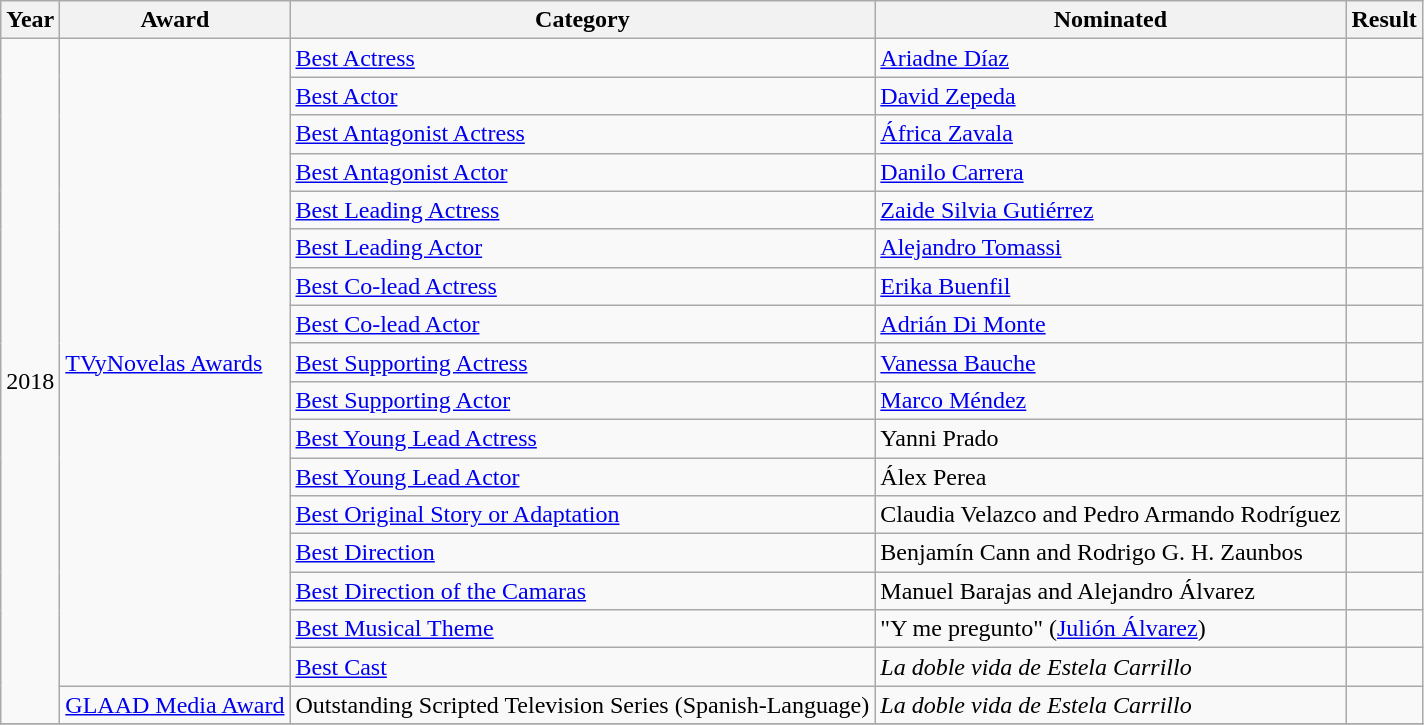<table class="wikitable plainrowheaders">
<tr>
<th scope="col">Year</th>
<th scope="col">Award</th>
<th scope="col">Category</th>
<th scope="col">Nominated</th>
<th scope="col">Result</th>
</tr>
<tr>
<td rowspan="18">2018</td>
<td rowspan="17"><a href='#'>TVyNovelas Awards</a></td>
<td><a href='#'>Best Actress</a></td>
<td><a href='#'>Ariadne Díaz</a></td>
<td></td>
</tr>
<tr>
<td><a href='#'>Best Actor</a></td>
<td><a href='#'>David Zepeda</a></td>
<td></td>
</tr>
<tr>
<td><a href='#'>Best Antagonist Actress</a></td>
<td><a href='#'>África Zavala</a></td>
<td></td>
</tr>
<tr>
<td><a href='#'>Best Antagonist Actor</a></td>
<td><a href='#'>Danilo Carrera</a></td>
<td></td>
</tr>
<tr>
<td><a href='#'>Best Leading Actress</a></td>
<td><a href='#'>Zaide Silvia Gutiérrez</a></td>
<td></td>
</tr>
<tr>
<td><a href='#'>Best Leading Actor</a></td>
<td><a href='#'>Alejandro Tomassi</a></td>
<td></td>
</tr>
<tr>
<td><a href='#'>Best Co-lead Actress</a></td>
<td><a href='#'>Erika Buenfil</a></td>
<td></td>
</tr>
<tr>
<td><a href='#'>Best Co-lead Actor</a></td>
<td><a href='#'>Adrián Di Monte</a></td>
<td></td>
</tr>
<tr>
<td><a href='#'>Best Supporting Actress</a></td>
<td><a href='#'>Vanessa Bauche</a></td>
<td></td>
</tr>
<tr>
<td><a href='#'>Best Supporting Actor</a></td>
<td><a href='#'>Marco Méndez</a></td>
<td></td>
</tr>
<tr>
<td><a href='#'>Best Young Lead Actress</a></td>
<td>Yanni Prado</td>
<td></td>
</tr>
<tr>
<td><a href='#'>Best Young Lead Actor</a></td>
<td>Álex Perea</td>
<td></td>
</tr>
<tr>
<td><a href='#'>Best Original Story or Adaptation</a></td>
<td>Claudia Velazco and Pedro Armando Rodríguez</td>
<td></td>
</tr>
<tr>
<td><a href='#'>Best Direction</a></td>
<td>Benjamín Cann and Rodrigo G. H. Zaunbos</td>
<td></td>
</tr>
<tr>
<td><a href='#'>Best Direction of the Camaras</a></td>
<td>Manuel Barajas and Alejandro Álvarez</td>
<td></td>
</tr>
<tr>
<td><a href='#'>Best Musical Theme</a></td>
<td>"Y me pregunto" (<a href='#'>Julión Álvarez</a>)</td>
<td></td>
</tr>
<tr>
<td><a href='#'>Best Cast</a></td>
<td><em>La doble vida de Estela Carrillo</em></td>
<td></td>
</tr>
<tr>
<td><a href='#'>GLAAD Media Award</a></td>
<td>Outstanding Scripted Television Series (Spanish-Language)</td>
<td><em>La doble vida de Estela Carrillo</em></td>
<td></td>
</tr>
<tr>
</tr>
</table>
